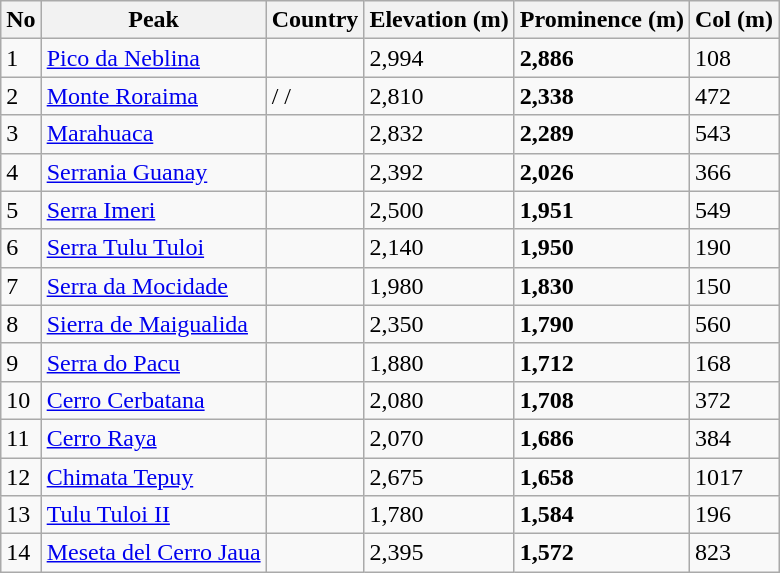<table class="wikitable sortable">
<tr>
<th>No</th>
<th>Peak</th>
<th>Country</th>
<th>Elevation (m)</th>
<th>Prominence (m)</th>
<th>Col (m)</th>
</tr>
<tr>
<td>1</td>
<td><a href='#'>Pico da Neblina</a></td>
<td></td>
<td>2,994</td>
<td><strong>2,886</strong></td>
<td>108</td>
</tr>
<tr>
<td>2</td>
<td><a href='#'>Monte Roraima</a></td>
<td> /  / </td>
<td>2,810</td>
<td><strong>2,338</strong></td>
<td>472</td>
</tr>
<tr>
<td>3</td>
<td><a href='#'>Marahuaca</a></td>
<td></td>
<td>2,832</td>
<td><strong>2,289</strong></td>
<td>543</td>
</tr>
<tr>
<td>4</td>
<td><a href='#'>Serrania Guanay</a></td>
<td></td>
<td>2,392</td>
<td><strong>2,026</strong></td>
<td>366</td>
</tr>
<tr>
<td>5</td>
<td><a href='#'>Serra Imeri</a></td>
<td></td>
<td>2,500</td>
<td><strong>1,951</strong></td>
<td>549</td>
</tr>
<tr>
<td>6</td>
<td><a href='#'>Serra Tulu Tuloi</a></td>
<td></td>
<td>2,140</td>
<td><strong>1,950</strong></td>
<td>190</td>
</tr>
<tr>
<td>7</td>
<td><a href='#'>Serra da Mocidade</a></td>
<td></td>
<td>1,980</td>
<td><strong>1,830</strong></td>
<td>150</td>
</tr>
<tr>
<td>8</td>
<td><a href='#'>Sierra de Maigualida</a></td>
<td></td>
<td>2,350</td>
<td><strong>1,790</strong></td>
<td>560</td>
</tr>
<tr>
<td>9</td>
<td><a href='#'>Serra do Pacu</a></td>
<td></td>
<td>1,880</td>
<td><strong>1,712</strong></td>
<td>168</td>
</tr>
<tr>
<td>10</td>
<td><a href='#'>Cerro Cerbatana</a></td>
<td></td>
<td>2,080</td>
<td><strong>1,708</strong></td>
<td>372</td>
</tr>
<tr>
<td>11</td>
<td><a href='#'>Cerro Raya</a></td>
<td></td>
<td>2,070</td>
<td><strong>1,686</strong></td>
<td>384</td>
</tr>
<tr>
<td>12</td>
<td><a href='#'>Chimata Tepuy</a></td>
<td></td>
<td>2,675</td>
<td><strong>1,658</strong></td>
<td>1017</td>
</tr>
<tr>
<td>13</td>
<td><a href='#'>Tulu Tuloi II</a></td>
<td></td>
<td>1,780</td>
<td><strong>1,584</strong></td>
<td>196</td>
</tr>
<tr>
<td>14</td>
<td><a href='#'>Meseta del Cerro Jaua</a></td>
<td></td>
<td>2,395</td>
<td><strong>1,572</strong></td>
<td>823</td>
</tr>
</table>
